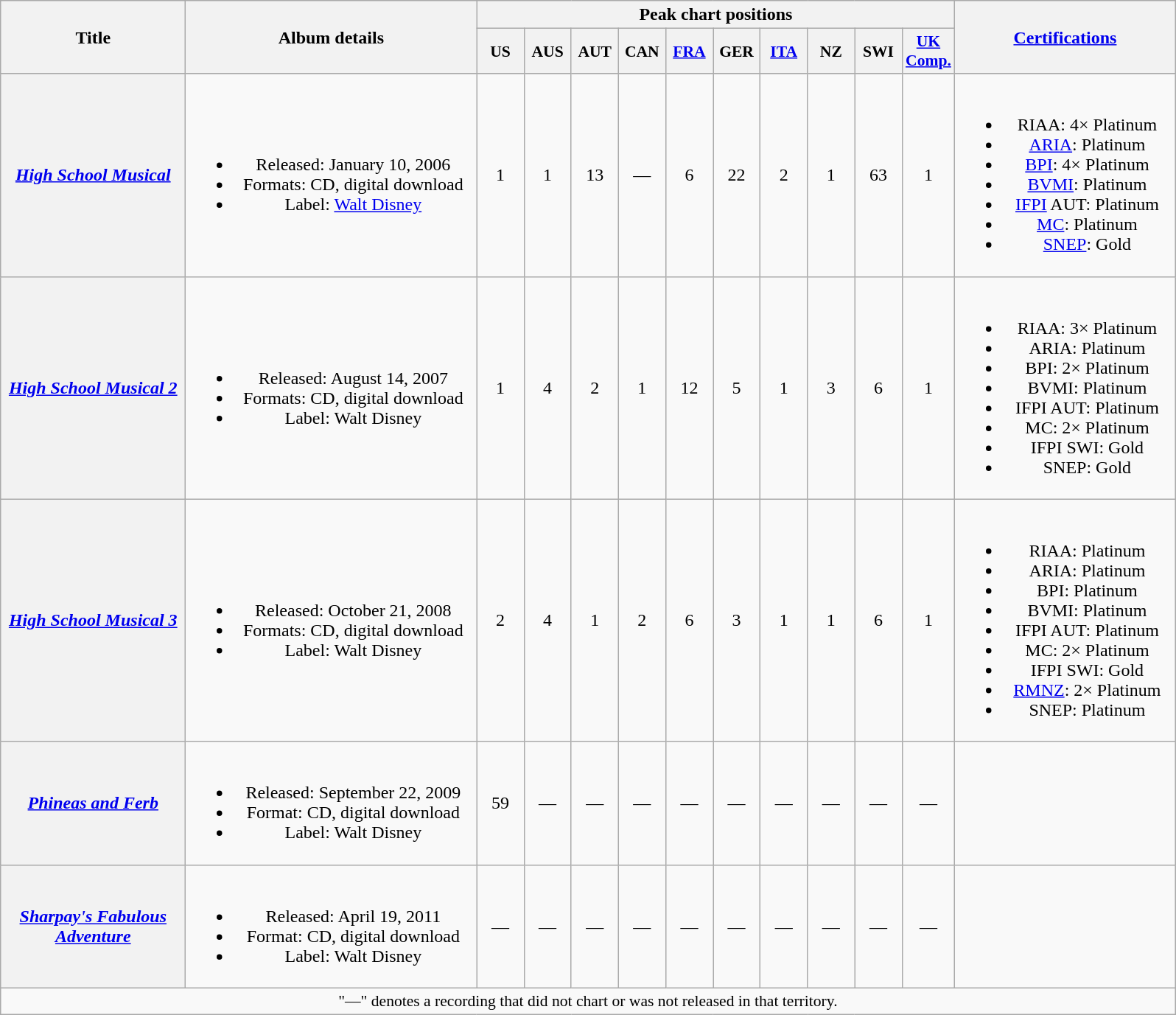<table class="wikitable plainrowheaders" style="text-align:center;" border="1">
<tr>
<th scope="col" rowspan="2" style="width:10em;">Title</th>
<th scope="col" rowspan="2" style="width:16em;">Album details</th>
<th scope="col" colspan="10">Peak chart positions</th>
<th scope="col" rowspan="2" style="width:12em;"><a href='#'>Certifications</a></th>
</tr>
<tr>
<th scope="col" style="width:2.5em;font-size:90%;">US<br></th>
<th scope="col" style="width:2.5em;font-size:90%;">AUS<br></th>
<th scope="col" style="width:2.5em;font-size:90%;">AUT<br></th>
<th scope="col" style="width:2.5em;font-size:90%;">CAN<br></th>
<th scope="col" style="width:2.5em;font-size:90%;"><a href='#'>FRA</a><br></th>
<th scope="col" style="width:2.5em;font-size:90%;">GER<br></th>
<th scope="col" style="width:2.5em;font-size:90%;"><a href='#'>ITA</a><br></th>
<th scope="col" style="width:2.5em;font-size:90%;">NZ<br></th>
<th scope="col" style="width:2.5em;font-size:90%;">SWI<br></th>
<th scope="col" style="width:2.5em;font-size:90%;"><a href='#'>UK<br>Comp.</a><br></th>
</tr>
<tr>
<th scope="row"><em><a href='#'>High School Musical</a></em></th>
<td><br><ul><li>Released: January 10, 2006</li><li>Formats: CD, digital download</li><li>Label: <a href='#'>Walt Disney</a></li></ul></td>
<td>1</td>
<td>1</td>
<td>13</td>
<td>—</td>
<td>6</td>
<td>22</td>
<td>2</td>
<td>1</td>
<td>63</td>
<td>1</td>
<td><br><ul><li>RIAA: 4× Platinum</li><li><a href='#'>ARIA</a>: Platinum</li><li><a href='#'>BPI</a>: 4× Platinum</li><li><a href='#'>BVMI</a>: Platinum</li><li><a href='#'>IFPI</a> AUT: Platinum</li><li><a href='#'>MC</a>: Platinum</li><li><a href='#'>SNEP</a>: Gold</li></ul></td>
</tr>
<tr>
<th scope="row"><em><a href='#'>High School Musical 2</a></em></th>
<td><br><ul><li>Released: August 14, 2007</li><li>Formats: CD, digital download</li><li>Label: Walt Disney</li></ul></td>
<td>1</td>
<td>4</td>
<td>2</td>
<td>1</td>
<td>12</td>
<td>5</td>
<td>1</td>
<td>3</td>
<td>6</td>
<td>1</td>
<td><br><ul><li>RIAA: 3× Platinum</li><li>ARIA: Platinum</li><li>BPI: 2× Platinum</li><li>BVMI: Platinum</li><li>IFPI AUT: Platinum</li><li>MC: 2× Platinum</li><li>IFPI SWI: Gold</li><li>SNEP: Gold</li></ul></td>
</tr>
<tr>
<th scope="row"><em><a href='#'>High School Musical 3</a></em></th>
<td><br><ul><li>Released: October 21, 2008</li><li>Formats: CD, digital download</li><li>Label: Walt Disney</li></ul></td>
<td>2</td>
<td>4</td>
<td>1</td>
<td>2</td>
<td>6</td>
<td>3</td>
<td>1</td>
<td>1</td>
<td>6</td>
<td>1</td>
<td><br><ul><li>RIAA: Platinum</li><li>ARIA: Platinum</li><li>BPI: Platinum</li><li>BVMI: Platinum</li><li>IFPI AUT: Platinum</li><li>MC: 2× Platinum</li><li>IFPI SWI: Gold</li><li><a href='#'>RMNZ</a>: 2× Platinum</li><li>SNEP: Platinum</li></ul></td>
</tr>
<tr>
<th scope="row"><em><a href='#'>Phineas and Ferb</a></em></th>
<td><br><ul><li>Released: September 22, 2009</li><li>Format: CD, digital download</li><li>Label: Walt Disney</li></ul></td>
<td>59</td>
<td>—</td>
<td>—</td>
<td>—</td>
<td>—</td>
<td>—</td>
<td>—</td>
<td>—</td>
<td>—</td>
<td>—</td>
<td></td>
</tr>
<tr>
<th scope="row"><em><a href='#'>Sharpay's Fabulous Adventure</a></em></th>
<td><br><ul><li>Released: April 19, 2011</li><li>Format: CD, digital download</li><li>Label: Walt Disney</li></ul></td>
<td>—</td>
<td>—</td>
<td>—</td>
<td>—</td>
<td>—</td>
<td>—</td>
<td>—</td>
<td>—</td>
<td>—</td>
<td>—</td>
<td></td>
</tr>
<tr>
<td colspan="14" style="font-size:90%">"—" denotes a recording that did not chart or was not released in that territory.</td>
</tr>
</table>
